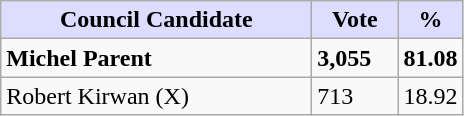<table class="wikitable">
<tr>
<th style="background:#ddf; width:200px;">Council Candidate</th>
<th style="background:#ddf; width:50px;">Vote</th>
<th style="background:#ddf; width:30px;">%</th>
</tr>
<tr>
<td><strong>Michel Parent</strong></td>
<td><strong>3,055</strong></td>
<td><strong>81.08</strong></td>
</tr>
<tr>
<td>Robert Kirwan (X)</td>
<td>713</td>
<td>18.92</td>
</tr>
</table>
